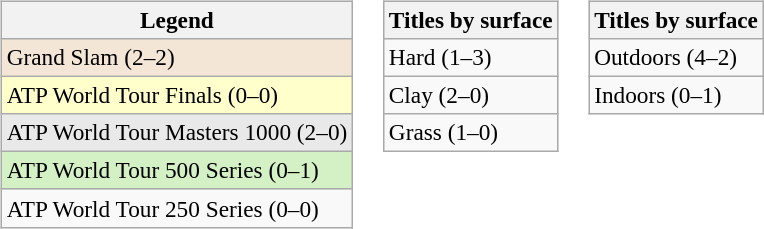<table>
<tr>
<td valign=top><br><table class=wikitable style=font-size:97%>
<tr>
<th>Legend</th>
</tr>
<tr style="background:#f3e6d7;">
<td>Grand Slam (2–2)</td>
</tr>
<tr bgcolor=ffffcc>
<td>ATP World Tour Finals (0–0)</td>
</tr>
<tr style="background:#e9e9e9;">
<td>ATP World Tour Masters 1000 (2–0)</td>
</tr>
<tr style="background:#d4f1c5;">
<td>ATP World Tour 500 Series (0–1)</td>
</tr>
<tr>
<td>ATP World Tour 250 Series (0–0)</td>
</tr>
</table>
</td>
<td valign=top><br><table class=wikitable style=font-size:97%>
<tr>
<th>Titles by surface</th>
</tr>
<tr>
<td>Hard (1–3)</td>
</tr>
<tr>
<td>Clay (2–0)</td>
</tr>
<tr>
<td>Grass (1–0)</td>
</tr>
</table>
</td>
<td valign=top><br><table class=wikitable style=font-size:97%>
<tr>
<th>Titles by surface</th>
</tr>
<tr>
<td>Outdoors (4–2)</td>
</tr>
<tr>
<td>Indoors (0–1)</td>
</tr>
</table>
</td>
</tr>
</table>
